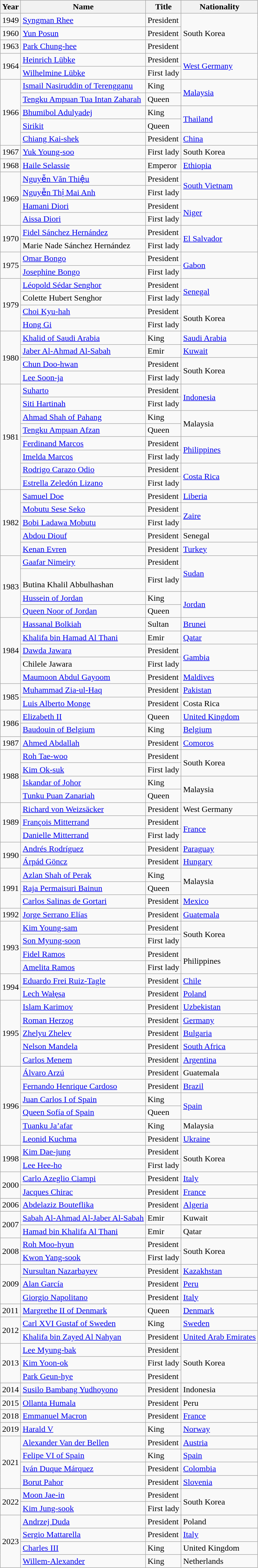<table class="wikitable sortable">
<tr>
<th>Year</th>
<th>Name</th>
<th>Title</th>
<th>Nationality</th>
</tr>
<tr>
<td>1949</td>
<td><a href='#'>Syngman Rhee</a></td>
<td>President</td>
<td rowspan="3">South Korea</td>
</tr>
<tr>
<td>1960</td>
<td><a href='#'>Yun Posun</a></td>
<td>President</td>
</tr>
<tr>
<td>1963</td>
<td><a href='#'>Park Chung-hee</a></td>
<td>President</td>
</tr>
<tr>
<td rowspan="2">1964</td>
<td><a href='#'>Heinrich Lübke</a></td>
<td>President</td>
<td rowspan="2"><a href='#'>West Germany</a></td>
</tr>
<tr>
<td><a href='#'>Wilhelmine Lübke</a></td>
<td>First lady</td>
</tr>
<tr>
<td rowspan="5">1966</td>
<td><a href='#'>Ismail Nasiruddin of Terengganu</a></td>
<td>King</td>
<td rowspan="2"><a href='#'>Malaysia</a></td>
</tr>
<tr>
<td><a href='#'>Tengku Ampuan Tua Intan Zaharah</a></td>
<td>Queen</td>
</tr>
<tr>
<td><a href='#'>Bhumibol Adulyadej</a></td>
<td>King</td>
<td rowspan="2"><a href='#'>Thailand</a></td>
</tr>
<tr>
<td><a href='#'>Sirikit</a></td>
<td>Queen</td>
</tr>
<tr>
<td><a href='#'>Chiang Kai-shek</a></td>
<td>President</td>
<td><a href='#'>China</a></td>
</tr>
<tr>
<td>1967</td>
<td><a href='#'>Yuk Young-soo</a></td>
<td>First lady</td>
<td>South Korea</td>
</tr>
<tr>
<td>1968</td>
<td><a href='#'>Haile Selassie</a></td>
<td>Emperor</td>
<td><a href='#'>Ethiopia</a></td>
</tr>
<tr>
<td rowspan="4">1969</td>
<td><a href='#'>Nguyễn Văn Thiệu</a></td>
<td>President</td>
<td rowspan="2"><a href='#'>South Vietnam</a></td>
</tr>
<tr>
<td><a href='#'>Nguyễn Thị Mai Anh</a></td>
<td>First lady</td>
</tr>
<tr>
<td><a href='#'>Hamani Diori</a></td>
<td>President</td>
<td rowspan="2"><a href='#'>Niger</a></td>
</tr>
<tr>
<td><a href='#'>Aissa Diori</a></td>
<td>First lady</td>
</tr>
<tr>
<td rowspan="2">1970</td>
<td><a href='#'>Fidel Sánchez Hernández</a></td>
<td>President</td>
<td rowspan="2"><a href='#'>El Salvador</a></td>
</tr>
<tr>
<td>Marie Nade Sánchez Hernández</td>
<td>First lady</td>
</tr>
<tr>
<td rowspan="2">1975</td>
<td><a href='#'>Omar Bongo</a></td>
<td>President</td>
<td rowspan="2"><a href='#'>Gabon</a></td>
</tr>
<tr>
<td><a href='#'>Josephine Bongo</a></td>
<td>First lady</td>
</tr>
<tr>
<td rowspan="4">1979</td>
<td><a href='#'>Léopold Sédar Senghor</a></td>
<td>President</td>
<td rowspan="2"><a href='#'>Senegal</a></td>
</tr>
<tr>
<td>Colette Hubert Senghor</td>
<td>First lady</td>
</tr>
<tr>
<td><a href='#'>Choi Kyu-hah</a></td>
<td>President</td>
<td rowspan="2">South Korea</td>
</tr>
<tr>
<td><a href='#'>Hong Gi</a></td>
<td>First lady</td>
</tr>
<tr>
<td rowspan="4">1980</td>
<td><a href='#'>Khalid of Saudi Arabia</a></td>
<td>King</td>
<td><a href='#'>Saudi Arabia</a></td>
</tr>
<tr>
<td><a href='#'>Jaber Al-Ahmad Al-Sabah</a></td>
<td>Emir</td>
<td><a href='#'>Kuwait</a></td>
</tr>
<tr>
<td><a href='#'>Chun Doo-hwan</a></td>
<td>President</td>
<td rowspan="2">South Korea</td>
</tr>
<tr>
<td><a href='#'>Lee Soon-ja</a></td>
<td>First lady</td>
</tr>
<tr>
<td rowspan="8">1981</td>
<td><a href='#'>Suharto</a></td>
<td>President</td>
<td rowspan="2"><a href='#'>Indonesia</a></td>
</tr>
<tr>
<td><a href='#'>Siti Hartinah</a></td>
<td>First lady</td>
</tr>
<tr>
<td><a href='#'>Ahmad Shah of Pahang</a></td>
<td>King</td>
<td rowspan="2">Malaysia</td>
</tr>
<tr>
<td><a href='#'>Tengku Ampuan Afzan</a></td>
<td>Queen</td>
</tr>
<tr>
<td><a href='#'>Ferdinand Marcos</a></td>
<td>President</td>
<td rowspan="2"><a href='#'>Philippines</a></td>
</tr>
<tr>
<td><a href='#'>Imelda Marcos</a></td>
<td>First lady</td>
</tr>
<tr>
<td><a href='#'>Rodrigo Carazo Odio</a></td>
<td>President</td>
<td rowspan="2"><a href='#'>Costa Rica</a></td>
</tr>
<tr>
<td><a href='#'>Estrella Zeledón Lizano</a></td>
<td>First lady</td>
</tr>
<tr>
<td rowspan="5">1982</td>
<td><a href='#'>Samuel Doe</a></td>
<td>President</td>
<td><a href='#'>Liberia</a></td>
</tr>
<tr>
<td><a href='#'>Mobutu Sese Seko</a></td>
<td>President</td>
<td rowspan="2"><a href='#'>Zaire</a></td>
</tr>
<tr>
<td><a href='#'>Bobi Ladawa Mobutu</a></td>
<td>First lady</td>
</tr>
<tr>
<td><a href='#'>Abdou Diouf</a></td>
<td>President</td>
<td>Senegal</td>
</tr>
<tr>
<td><a href='#'>Kenan Evren</a></td>
<td>President</td>
<td><a href='#'>Turkey</a></td>
</tr>
<tr>
<td rowspan="4">1983</td>
<td><a href='#'>Gaafar Nimeiry</a></td>
<td>President</td>
<td rowspan="2"><a href='#'>Sudan</a></td>
</tr>
<tr>
<td><br>Butina Khalil Abbulhashan</td>
<td>First lady</td>
</tr>
<tr>
<td><a href='#'>Hussein of Jordan</a></td>
<td>King</td>
<td rowspan="2"><a href='#'>Jordan</a></td>
</tr>
<tr>
<td><a href='#'>Queen Noor of Jordan</a></td>
<td>Queen</td>
</tr>
<tr>
<td rowspan="5">1984</td>
<td><a href='#'>Hassanal Bolkiah</a></td>
<td>Sultan</td>
<td><a href='#'>Brunei</a></td>
</tr>
<tr>
<td><a href='#'>Khalifa bin Hamad Al Thani</a></td>
<td>Emir</td>
<td><a href='#'>Qatar</a></td>
</tr>
<tr>
<td><a href='#'>Dawda Jawara</a></td>
<td>President</td>
<td rowspan="2"><a href='#'>Gambia</a></td>
</tr>
<tr>
<td>Chilele Jawara</td>
<td>First lady</td>
</tr>
<tr>
<td><a href='#'>Maumoon Abdul Gayoom</a></td>
<td>President</td>
<td><a href='#'>Maldives</a></td>
</tr>
<tr>
<td rowspan="2">1985</td>
<td><a href='#'>Muhammad Zia-ul-Haq</a></td>
<td>President</td>
<td><a href='#'>Pakistan</a></td>
</tr>
<tr>
<td><a href='#'>Luis Alberto Monge</a></td>
<td>President</td>
<td>Costa Rica</td>
</tr>
<tr>
<td rowspan="2">1986</td>
<td><a href='#'>Elizabeth II</a></td>
<td>Queen</td>
<td><a href='#'>United Kingdom</a></td>
</tr>
<tr>
<td><a href='#'>Baudouin of Belgium</a></td>
<td>King</td>
<td><a href='#'>Belgium</a></td>
</tr>
<tr>
<td>1987</td>
<td><a href='#'>Ahmed Abdallah</a></td>
<td>President</td>
<td><a href='#'>Comoros</a></td>
</tr>
<tr>
<td rowspan="4">1988</td>
<td><a href='#'>Roh Tae-woo</a></td>
<td>President</td>
<td rowspan="2">South Korea</td>
</tr>
<tr>
<td><a href='#'>Kim Ok-suk</a></td>
<td>First lady</td>
</tr>
<tr>
<td><a href='#'>Iskandar of Johor</a></td>
<td>King</td>
<td rowspan="2">Malaysia</td>
</tr>
<tr>
<td><a href='#'>Tunku Puan Zanariah</a></td>
<td>Queen</td>
</tr>
<tr>
<td rowspan="3">1989</td>
<td><a href='#'>Richard von Weizsäcker</a></td>
<td>President</td>
<td>West Germany</td>
</tr>
<tr>
<td><a href='#'>François Mitterrand</a></td>
<td>President</td>
<td rowspan="2"><a href='#'>France</a></td>
</tr>
<tr>
<td><a href='#'>Danielle Mitterrand</a></td>
<td>First lady</td>
</tr>
<tr>
<td rowspan="2">1990</td>
<td><a href='#'>Andrés Rodríguez</a></td>
<td>President</td>
<td><a href='#'>Paraguay</a></td>
</tr>
<tr>
<td><a href='#'>Árpád Göncz</a></td>
<td>President</td>
<td><a href='#'>Hungary</a></td>
</tr>
<tr>
<td rowspan="3">1991</td>
<td><a href='#'>Azlan Shah of Perak</a></td>
<td>King</td>
<td rowspan="2">Malaysia</td>
</tr>
<tr>
<td><a href='#'>Raja Permaisuri Bainun</a></td>
<td>Queen</td>
</tr>
<tr>
<td><a href='#'>Carlos Salinas de Gortari</a></td>
<td>President</td>
<td><a href='#'>Mexico</a></td>
</tr>
<tr>
<td>1992</td>
<td><a href='#'>Jorge Serrano Elías</a></td>
<td>President</td>
<td><a href='#'>Guatemala</a></td>
</tr>
<tr>
<td rowspan="4">1993</td>
<td><a href='#'>Kim Young-sam</a></td>
<td>President</td>
<td rowspan="2">South Korea</td>
</tr>
<tr>
<td><a href='#'>Son Myung-soon</a></td>
<td>First lady</td>
</tr>
<tr>
<td><a href='#'>Fidel Ramos</a></td>
<td>President</td>
<td rowspan="2">Philippines</td>
</tr>
<tr>
<td><a href='#'>Amelita Ramos</a></td>
<td>First lady</td>
</tr>
<tr>
<td rowspan="2">1994</td>
<td><a href='#'>Eduardo Frei Ruiz-Tagle</a></td>
<td>President</td>
<td><a href='#'>Chile</a></td>
</tr>
<tr>
<td><a href='#'>Lech Wałęsa</a></td>
<td>President</td>
<td><a href='#'>Poland</a></td>
</tr>
<tr>
<td rowspan="5">1995</td>
<td><a href='#'>Islam Karimov</a></td>
<td>President</td>
<td><a href='#'>Uzbekistan</a></td>
</tr>
<tr>
<td><a href='#'>Roman Herzog</a></td>
<td>President</td>
<td><a href='#'>Germany</a></td>
</tr>
<tr>
<td><a href='#'>Zhelyu Zhelev</a></td>
<td>President</td>
<td><a href='#'>Bulgaria</a></td>
</tr>
<tr>
<td><a href='#'>Nelson Mandela</a></td>
<td>President</td>
<td><a href='#'>South Africa</a></td>
</tr>
<tr>
<td><a href='#'>Carlos Menem</a></td>
<td>President</td>
<td><a href='#'>Argentina</a></td>
</tr>
<tr>
<td rowspan="6">1996</td>
<td><a href='#'>Álvaro Arzú</a></td>
<td>President</td>
<td>Guatemala</td>
</tr>
<tr>
<td><a href='#'>Fernando Henrique Cardoso</a></td>
<td>President</td>
<td><a href='#'>Brazil</a></td>
</tr>
<tr>
<td><a href='#'>Juan Carlos I of Spain</a></td>
<td>King</td>
<td rowspan="2"><a href='#'>Spain</a></td>
</tr>
<tr>
<td><a href='#'>Queen Sofía of Spain</a></td>
<td>Queen</td>
</tr>
<tr>
<td><a href='#'>Tuanku Ja’afar</a></td>
<td>King</td>
<td>Malaysia</td>
</tr>
<tr>
<td><a href='#'>Leonid Kuchma</a></td>
<td>President</td>
<td><a href='#'>Ukraine</a></td>
</tr>
<tr>
<td rowspan="2">1998</td>
<td><a href='#'>Kim Dae-jung</a></td>
<td>President</td>
<td rowspan="2">South Korea</td>
</tr>
<tr>
<td><a href='#'>Lee Hee-ho</a></td>
<td>First lady</td>
</tr>
<tr>
<td rowspan="2">2000</td>
<td><a href='#'>Carlo Azeglio Ciampi</a></td>
<td>President</td>
<td><a href='#'>Italy</a></td>
</tr>
<tr>
<td><a href='#'>Jacques Chirac</a></td>
<td>President</td>
<td><a href='#'>France</a></td>
</tr>
<tr>
<td>2006</td>
<td><a href='#'>Abdelaziz Bouteflika</a></td>
<td>President</td>
<td><a href='#'>Algeria</a></td>
</tr>
<tr>
<td rowspan="2">2007</td>
<td><a href='#'>Sabah Al-Ahmad Al-Jaber Al-Sabah</a></td>
<td>Emir</td>
<td>Kuwait</td>
</tr>
<tr>
<td><a href='#'>Hamad bin Khalifa Al Thani</a></td>
<td>Emir</td>
<td>Qatar</td>
</tr>
<tr>
<td rowspan="2">2008</td>
<td><a href='#'>Roh Moo-hyun</a></td>
<td>President</td>
<td rowspan="2">South Korea</td>
</tr>
<tr>
<td><a href='#'>Kwon Yang-sook</a></td>
<td>First lady</td>
</tr>
<tr>
<td rowspan="3">2009</td>
<td><a href='#'>Nursultan Nazarbayev</a></td>
<td>President</td>
<td><a href='#'>Kazakhstan</a></td>
</tr>
<tr>
<td><a href='#'>Alan García</a></td>
<td>President</td>
<td><a href='#'>Peru</a></td>
</tr>
<tr>
<td><a href='#'>Giorgio Napolitano</a></td>
<td>President</td>
<td><a href='#'>Italy</a></td>
</tr>
<tr>
<td rowspan="1">2011</td>
<td><a href='#'>Margrethe II of Denmark</a></td>
<td>Queen</td>
<td><a href='#'>Denmark</a></td>
</tr>
<tr>
<td rowspan="2">2012</td>
<td><a href='#'>Carl XVI Gustaf of Sweden</a></td>
<td>King</td>
<td><a href='#'>Sweden</a></td>
</tr>
<tr>
<td><a href='#'>Khalifa bin Zayed Al Nahyan</a></td>
<td>President</td>
<td><a href='#'>United Arab Emirates</a></td>
</tr>
<tr>
<td rowspan="3">2013</td>
<td><a href='#'>Lee Myung-bak</a></td>
<td>President</td>
<td rowspan="3">South Korea</td>
</tr>
<tr>
<td><a href='#'>Kim Yoon-ok</a></td>
<td>First lady</td>
</tr>
<tr>
<td><a href='#'>Park Geun-hye</a></td>
<td>President</td>
</tr>
<tr>
<td>2014</td>
<td><a href='#'>Susilo Bambang Yudhoyono</a></td>
<td>President</td>
<td>Indonesia</td>
</tr>
<tr>
<td>2015</td>
<td><a href='#'>Ollanta Humala</a></td>
<td>President</td>
<td>Peru</td>
</tr>
<tr>
<td>2018</td>
<td><a href='#'>Emmanuel Macron</a></td>
<td>President</td>
<td><a href='#'>France</a></td>
</tr>
<tr>
<td>2019</td>
<td><a href='#'>Harald V</a></td>
<td>King</td>
<td><a href='#'>Norway</a></td>
</tr>
<tr>
<td rowspan="4">2021</td>
<td><a href='#'>Alexander Van der Bellen</a></td>
<td>President</td>
<td><a href='#'>Austria</a></td>
</tr>
<tr>
<td><a href='#'>Felipe VI of Spain</a></td>
<td>King</td>
<td><a href='#'>Spain</a></td>
</tr>
<tr>
<td><a href='#'>Iván Duque Márquez</a></td>
<td>President</td>
<td><a href='#'>Colombia</a></td>
</tr>
<tr>
<td><a href='#'>Borut Pahor</a></td>
<td>President</td>
<td><a href='#'>Slovenia</a></td>
</tr>
<tr>
<td rowspan="2">2022</td>
<td><a href='#'>Moon Jae-in</a></td>
<td>President</td>
<td rowspan="2">South Korea</td>
</tr>
<tr>
<td><a href='#'>Kim Jung-sook</a></td>
<td>First lady</td>
</tr>
<tr>
<td rowspan="4">2023</td>
<td><a href='#'>Andrzej Duda</a></td>
<td>President</td>
<td>Poland</td>
</tr>
<tr>
<td><a href='#'>Sergio Mattarella</a></td>
<td>President</td>
<td><a href='#'>Italy</a></td>
</tr>
<tr>
<td><a href='#'>Charles III</a></td>
<td>King</td>
<td>United Kingdom</td>
</tr>
<tr>
<td><a href='#'>Willem-Alexander</a></td>
<td>King</td>
<td>Netherlands</td>
</tr>
</table>
